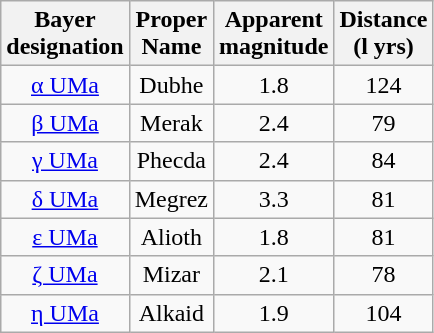<table class="wikitable" style="text-align: center;">
<tr>
<th>Bayer<br>designation</th>
<th>Proper<br>Name</th>
<th>Apparent<br>magnitude</th>
<th>Distance<br>(l yrs)</th>
</tr>
<tr>
<td><a href='#'>α UMa</a></td>
<td>Dubhe</td>
<td>1.8</td>
<td>124</td>
</tr>
<tr>
<td><a href='#'>β UMa</a></td>
<td>Merak</td>
<td>2.4</td>
<td>79</td>
</tr>
<tr>
<td><a href='#'>γ UMa</a></td>
<td>Phecda</td>
<td>2.4</td>
<td>84</td>
</tr>
<tr>
<td><a href='#'>δ UMa</a></td>
<td>Megrez</td>
<td>3.3</td>
<td>81</td>
</tr>
<tr>
<td><a href='#'>ε UMa</a></td>
<td>Alioth</td>
<td>1.8</td>
<td>81</td>
</tr>
<tr>
<td><a href='#'>ζ UMa</a></td>
<td>Mizar</td>
<td>2.1</td>
<td>78</td>
</tr>
<tr>
<td><a href='#'>η UMa</a></td>
<td>Alkaid</td>
<td>1.9</td>
<td>104</td>
</tr>
</table>
